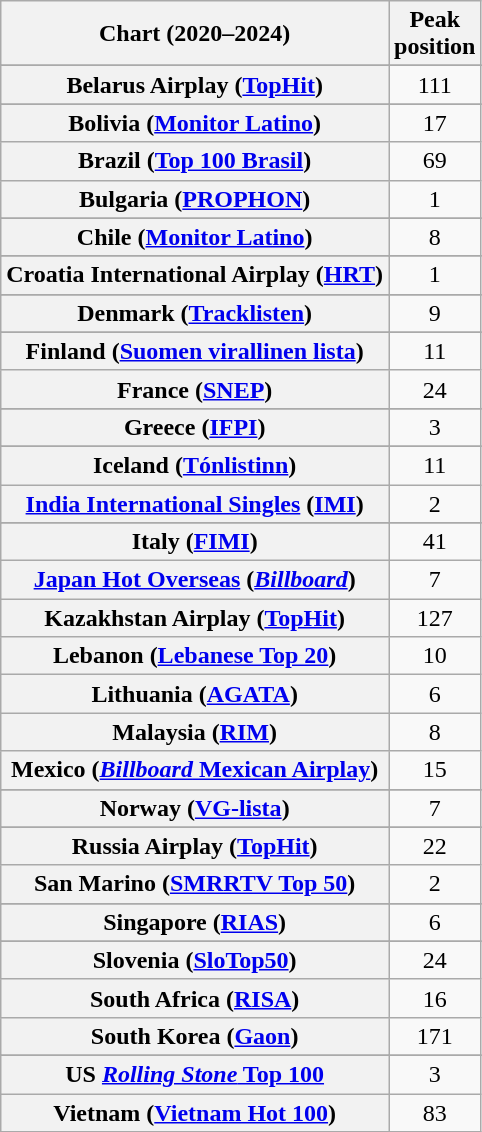<table class="wikitable sortable plainrowheaders" style="text-align:center">
<tr>
<th scope="col">Chart (2020–2024)</th>
<th scope="col">Peak<br>position</th>
</tr>
<tr>
</tr>
<tr>
</tr>
<tr>
</tr>
<tr>
<th scope="row">Belarus Airplay (<a href='#'>TopHit</a>)</th>
<td>111</td>
</tr>
<tr>
</tr>
<tr>
</tr>
<tr>
<th scope="row">Bolivia (<a href='#'>Monitor Latino</a>)</th>
<td>17</td>
</tr>
<tr>
<th scope="row">Brazil (<a href='#'>Top 100 Brasil</a>)</th>
<td>69</td>
</tr>
<tr>
<th scope="row">Bulgaria (<a href='#'>PROPHON</a>)</th>
<td>1</td>
</tr>
<tr>
</tr>
<tr>
</tr>
<tr>
</tr>
<tr>
</tr>
<tr>
<th scope="row">Chile (<a href='#'>Monitor Latino</a>)</th>
<td>8</td>
</tr>
<tr>
</tr>
<tr>
<th scope="row">Croatia International Airplay (<a href='#'>HRT</a>)</th>
<td>1</td>
</tr>
<tr>
</tr>
<tr>
</tr>
<tr>
<th scope="row">Denmark (<a href='#'>Tracklisten</a>)</th>
<td>9</td>
</tr>
<tr>
</tr>
<tr>
<th scope="row">Finland (<a href='#'>Suomen virallinen lista</a>)</th>
<td>11</td>
</tr>
<tr>
<th scope="row">France (<a href='#'>SNEP</a>)</th>
<td>24</td>
</tr>
<tr>
</tr>
<tr>
</tr>
<tr>
<th scope="row">Greece (<a href='#'>IFPI</a>)</th>
<td>3</td>
</tr>
<tr>
</tr>
<tr>
</tr>
<tr>
</tr>
<tr>
</tr>
<tr>
<th scope="row">Iceland (<a href='#'>Tónlistinn</a>)</th>
<td>11</td>
</tr>
<tr>
<th scope="row"><a href='#'>India International Singles</a> (<a href='#'>IMI</a>)</th>
<td>2</td>
</tr>
<tr>
</tr>
<tr>
<th scope="row">Italy (<a href='#'>FIMI</a>)</th>
<td>41</td>
</tr>
<tr>
<th scope="row"><a href='#'>Japan Hot Overseas</a> (<em><a href='#'>Billboard</a></em>)</th>
<td>7</td>
</tr>
<tr>
<th scope="row">Kazakhstan Airplay (<a href='#'>TopHit</a>)</th>
<td>127</td>
</tr>
<tr>
<th scope="row">Lebanon (<a href='#'>Lebanese Top 20</a>)</th>
<td>10</td>
</tr>
<tr>
<th scope="row">Lithuania (<a href='#'>AGATA</a>)</th>
<td>6</td>
</tr>
<tr>
<th scope="row">Malaysia (<a href='#'>RIM</a>)</th>
<td>8</td>
</tr>
<tr>
<th scope="row">Mexico (<a href='#'><em>Billboard</em> Mexican Airplay</a>)</th>
<td>15</td>
</tr>
<tr>
</tr>
<tr>
</tr>
<tr>
</tr>
<tr>
<th scope="row">Norway (<a href='#'>VG-lista</a>)</th>
<td>7</td>
</tr>
<tr>
</tr>
<tr>
</tr>
<tr>
</tr>
<tr>
<th scope="row">Russia Airplay (<a href='#'>TopHit</a>)</th>
<td>22</td>
</tr>
<tr>
<th scope="row">San Marino (<a href='#'>SMRRTV Top 50</a>)</th>
<td>2</td>
</tr>
<tr>
</tr>
<tr>
<th scope="row">Singapore (<a href='#'>RIAS</a>)</th>
<td>6</td>
</tr>
<tr>
</tr>
<tr>
</tr>
<tr>
<th scope="row">Slovenia (<a href='#'>SloTop50</a>)</th>
<td>24</td>
</tr>
<tr>
<th scope="row">South Africa (<a href='#'>RISA</a>)</th>
<td>16</td>
</tr>
<tr>
<th scope="row">South Korea (<a href='#'>Gaon</a>)</th>
<td>171</td>
</tr>
<tr>
</tr>
<tr>
</tr>
<tr>
</tr>
<tr>
</tr>
<tr>
</tr>
<tr>
</tr>
<tr>
</tr>
<tr>
</tr>
<tr>
</tr>
<tr>
<th scope="row">US <a href='#'><em>Rolling Stone</em> Top 100</a></th>
<td>3</td>
</tr>
<tr>
<th scope="row">Vietnam (<a href='#'>Vietnam Hot 100</a>)</th>
<td>83</td>
</tr>
</table>
